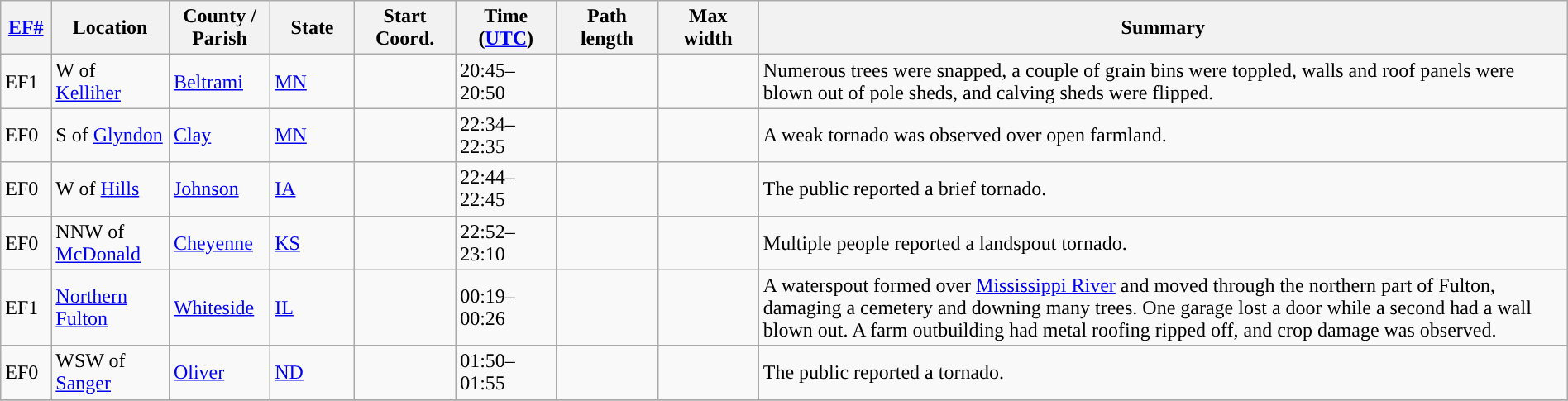<table class="wikitable sortable" style="width:100%;">
<tr>
<th scope="col"  style="width:3%; text-align:center;"><a href='#'>EF#</a></th>
<th scope="col"  style="width:7%; text-align:center;" class="unsortable">Location</th>
<th scope="col"  style="width:6%; text-align:center;" class="unsortable">County / Parish</th>
<th scope="col"  style="width:5%; text-align:center;">State</th>
<th scope="col"  style="width:6%; text-align:center;">Start Coord.</th>
<th scope="col"  style="width:6%; text-align:center;">Time (<a href='#'>UTC</a>)</th>
<th scope="col"  style="width:6%; text-align:center;">Path length</th>
<th scope="col"  style="width:6%; text-align:center;">Max width</th>
<th scope="col" class="unsortable" style="width:48%; text-align:center;">Summary</th>
</tr>
<tr>
<td>EF1</td>
<td>W of <a href='#'>Kelliher</a></td>
<td><a href='#'>Beltrami</a></td>
<td><a href='#'>MN</a></td>
<td></td>
<td>20:45–20:50</td>
<td></td>
<td></td>
<td>Numerous trees were snapped, a couple of grain bins were toppled, walls and roof panels were blown out of pole sheds, and calving sheds were flipped.</td>
</tr>
<tr>
<td>EF0</td>
<td>S of <a href='#'>Glyndon</a></td>
<td><a href='#'>Clay</a></td>
<td><a href='#'>MN</a></td>
<td></td>
<td>22:34–22:35</td>
<td></td>
<td></td>
<td>A weak tornado was observed over open farmland.</td>
</tr>
<tr>
<td>EF0</td>
<td>W of <a href='#'>Hills</a></td>
<td><a href='#'>Johnson</a></td>
<td><a href='#'>IA</a></td>
<td></td>
<td>22:44–22:45</td>
<td></td>
<td></td>
<td>The public reported a brief tornado.</td>
</tr>
<tr>
<td>EF0</td>
<td>NNW of <a href='#'>McDonald</a></td>
<td><a href='#'>Cheyenne</a></td>
<td><a href='#'>KS</a></td>
<td></td>
<td>22:52–23:10</td>
<td></td>
<td></td>
<td>Multiple people reported a landspout tornado.</td>
</tr>
<tr>
<td>EF1</td>
<td><a href='#'>Northern Fulton</a></td>
<td><a href='#'>Whiteside</a></td>
<td><a href='#'>IL</a></td>
<td></td>
<td>00:19–00:26</td>
<td></td>
<td></td>
<td>A waterspout formed over <a href='#'>Mississippi River</a> and moved through the northern part of Fulton, damaging a cemetery and downing many trees. One garage lost a door while a second had a wall blown out. A farm outbuilding had metal roofing ripped off, and crop damage was observed.</td>
</tr>
<tr>
<td>EF0</td>
<td>WSW of <a href='#'>Sanger</a></td>
<td><a href='#'>Oliver</a></td>
<td><a href='#'>ND</a></td>
<td></td>
<td>01:50–01:55</td>
<td></td>
<td></td>
<td>The public reported a tornado.</td>
</tr>
<tr>
</tr>
</table>
